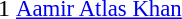<table cellspacing=0 cellpadding=0>
<tr>
<td><div>1 </div></td>
<td style="font-size: 95%"> <a href='#'>Aamir Atlas Khan</a></td>
</tr>
</table>
